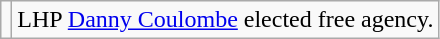<table class="wikitable">
<tr>
<td></td>
<td>LHP <a href='#'>Danny Coulombe</a> elected free agency.</td>
</tr>
</table>
